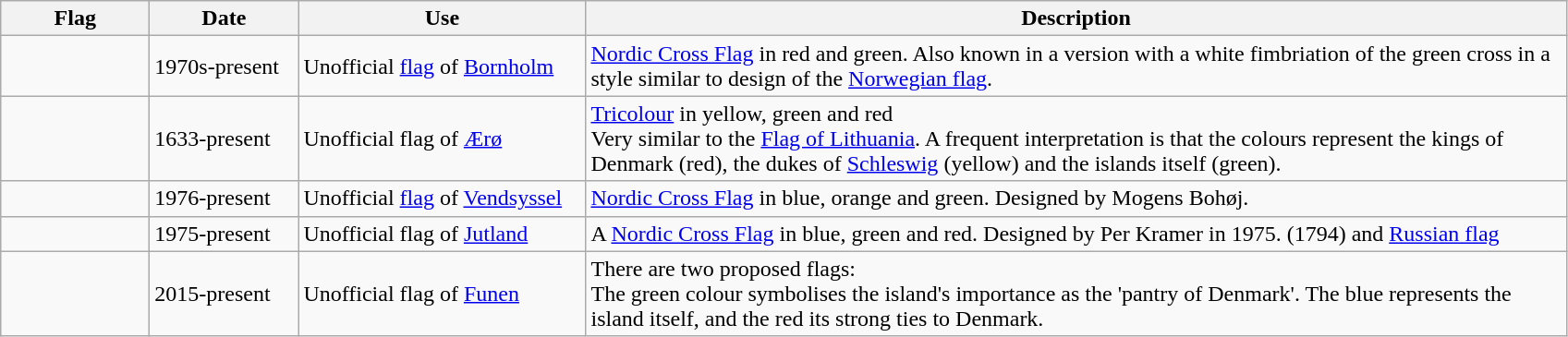<table class="wikitable">
<tr>
<th style="width:100px;">Flag</th>
<th style="width:100px;">Date</th>
<th style="width:200px;">Use</th>
<th style="width:700px;">Description</th>
</tr>
<tr>
<td> </td>
<td>1970s-present</td>
<td>Unofficial <a href='#'>flag</a> of <a href='#'>Bornholm</a></td>
<td><a href='#'>Nordic Cross Flag</a> in red and green. Also known in a version with a white fimbriation of the green cross in a style similar to design of the <a href='#'>Norwegian flag</a>.</td>
</tr>
<tr>
<td></td>
<td>1633-present</td>
<td>Unofficial flag of <a href='#'>Ærø</a></td>
<td><a href='#'>Tricolour</a> in yellow, green and red<br>Very similar to the <a href='#'>Flag of Lithuania</a>. A frequent interpretation is that the colours represent the kings of Denmark (red), the dukes of <a href='#'>Schleswig</a> (yellow) and the islands itself (green).</td>
</tr>
<tr>
<td></td>
<td>1976-present</td>
<td>Unofficial <a href='#'>flag</a> of <a href='#'>Vendsyssel</a></td>
<td><a href='#'>Nordic Cross Flag</a> in blue, orange and green. Designed by Mogens Bohøj.</td>
</tr>
<tr>
<td></td>
<td>1975-present</td>
<td>Unofficial flag of <a href='#'>Jutland</a></td>
<td>A <a href='#'>Nordic Cross Flag</a> in blue, green and red. Designed by Per Kramer in 1975. (1794) and <a href='#'>Russian flag</a></td>
</tr>
<tr>
<td></td>
<td>2015-present</td>
<td>Unofficial flag of <a href='#'>Funen</a></td>
<td>There are two proposed flags:<br>The green colour symbolises the island's importance as the 'pantry of Denmark'. The blue represents the island itself, and the red its strong ties to Denmark.</td>
</tr>
</table>
